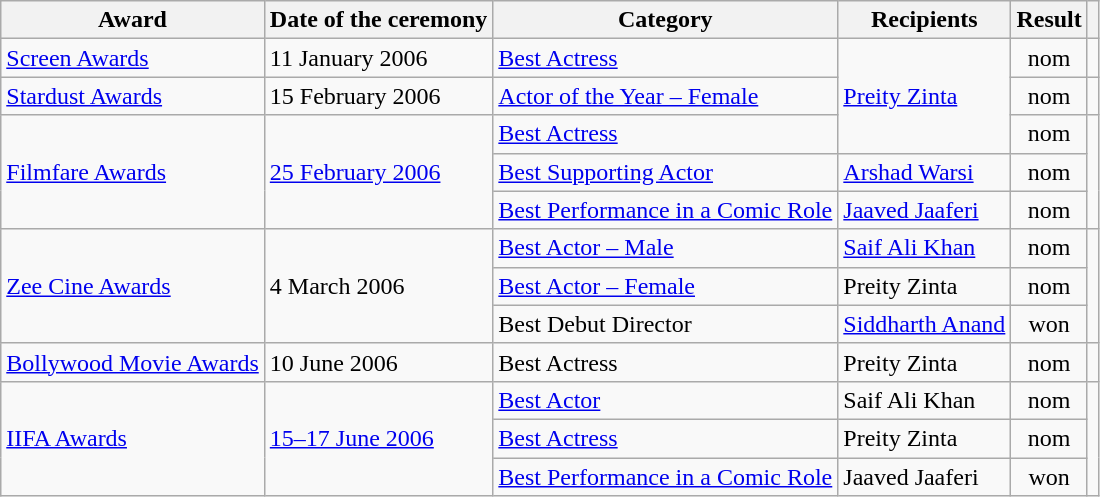<table class="wikitable plainrowheaders sortable">
<tr>
<th scope="col">Award</th>
<th scope="col">Date of the ceremony</th>
<th scope="col">Category</th>
<th scope="col">Recipients</th>
<th scope="col">Result</th>
<th class="unsortable" scope="col"></th>
</tr>
<tr>
<td><a href='#'>Screen Awards</a></td>
<td>11 January 2006</td>
<td><a href='#'>Best Actress</a></td>
<td rowspan="3"><a href='#'>Preity Zinta</a></td>
<td align="center">nom</td>
<td></td>
</tr>
<tr>
<td><a href='#'>Stardust Awards</a></td>
<td>15 February 2006</td>
<td><a href='#'>Actor of the Year – Female</a></td>
<td align="center">nom</td>
<td></td>
</tr>
<tr>
<td rowspan="3" scope="row"><a href='#'>Filmfare Awards</a></td>
<td rowspan="3"><a href='#'>25 February 2006</a></td>
<td><a href='#'>Best Actress</a></td>
<td align="center">nom</td>
<td rowspan="3"></td>
</tr>
<tr>
<td><a href='#'>Best Supporting Actor</a></td>
<td><a href='#'>Arshad Warsi</a></td>
<td align="center">nom</td>
</tr>
<tr>
<td><a href='#'>Best Performance in a Comic Role</a></td>
<td><a href='#'>Jaaved Jaaferi</a></td>
<td align="center">nom</td>
</tr>
<tr>
<td rowspan="3"><a href='#'>Zee Cine Awards</a></td>
<td rowspan="3">4 March 2006</td>
<td><a href='#'>Best Actor – Male</a></td>
<td><a href='#'>Saif Ali Khan</a></td>
<td align="center">nom</td>
<td rowspan="3"></td>
</tr>
<tr>
<td><a href='#'>Best Actor – Female</a></td>
<td>Preity Zinta</td>
<td align="center">nom</td>
</tr>
<tr>
<td>Best Debut Director</td>
<td><a href='#'>Siddharth Anand</a></td>
<td align="center">won</td>
</tr>
<tr>
<td><a href='#'>Bollywood Movie Awards</a></td>
<td>10 June 2006</td>
<td>Best Actress</td>
<td>Preity Zinta</td>
<td align="center">nom</td>
<td></td>
</tr>
<tr>
<td rowspan="3"><a href='#'>IIFA Awards</a></td>
<td rowspan="3"><a href='#'>15–17 June 2006</a></td>
<td><a href='#'>Best Actor</a></td>
<td>Saif Ali Khan</td>
<td align="center">nom</td>
<td rowspan="3"></td>
</tr>
<tr>
<td><a href='#'>Best Actress</a></td>
<td>Preity Zinta</td>
<td align="center">nom</td>
</tr>
<tr>
<td><a href='#'>Best Performance in a Comic Role</a></td>
<td>Jaaved Jaaferi</td>
<td align="center">won</td>
</tr>
</table>
